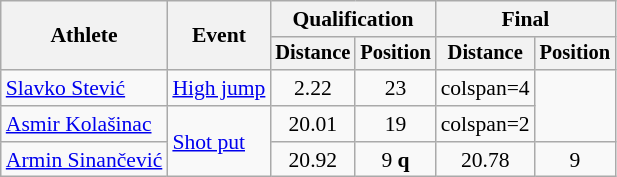<table class=wikitable style=font-size:90%>
<tr>
<th rowspan=2>Athlete</th>
<th rowspan=2>Event</th>
<th colspan=2>Qualification</th>
<th colspan=2>Final</th>
</tr>
<tr style=font-size:95%>
<th>Distance</th>
<th>Position</th>
<th>Distance</th>
<th>Position</th>
</tr>
<tr align=center>
<td align=left><a href='#'>Slavko Stević</a></td>
<td align=left><a href='#'>High jump</a></td>
<td>2.22</td>
<td>23</td>
<td>colspan=4 </td>
</tr>
<tr align=center>
<td align=left><a href='#'>Asmir Kolašinac</a></td>
<td align=left rowspan=2><a href='#'>Shot put</a></td>
<td>20.01</td>
<td>19</td>
<td>colspan=2 </td>
</tr>
<tr align=center>
<td align=left><a href='#'>Armin Sinančević</a></td>
<td>20.92</td>
<td>9 <strong>q</strong></td>
<td>20.78</td>
<td>9</td>
</tr>
</table>
